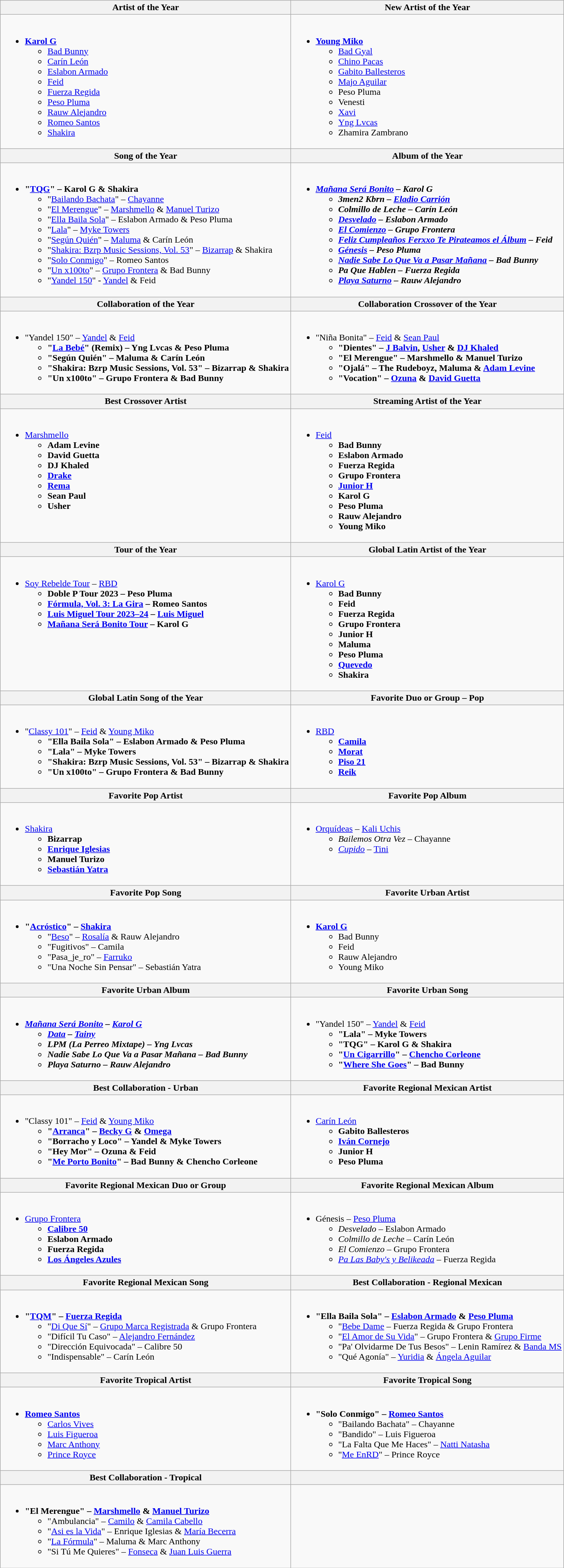<table class="wikitable" style="width=">
<tr>
<th style="width=">Artist of the Year</th>
<th style="width=">New Artist of the Year</th>
</tr>
<tr>
<td valign="top"><br><ul><li><strong><a href='#'>Karol G</a></strong><ul><li><a href='#'>Bad Bunny</a></li><li><a href='#'>Carín León</a></li><li><a href='#'>Eslabon Armado</a></li><li><a href='#'>Feid</a></li><li><a href='#'>Fuerza Regida</a></li><li><a href='#'>Peso Pluma</a></li><li><a href='#'>Rauw Alejandro</a></li><li><a href='#'>Romeo Santos</a></li><li><a href='#'>Shakira</a></li></ul></li></ul></td>
<td valign="top"><br><ul><li><strong><a href='#'>Young Miko</a></strong><ul><li><a href='#'>Bad Gyal</a></li><li><a href='#'>Chino Pacas</a></li><li><a href='#'>Gabito Ballesteros</a></li><li><a href='#'>Majo Aguilar</a></li><li>Peso Pluma</li><li>Venesti</li><li><a href='#'>Xavi</a></li><li><a href='#'>Yng Lvcas</a></li><li>Zhamira Zambrano</li></ul></li></ul></td>
</tr>
<tr>
<th style="width=">Song of the Year</th>
<th style="width=">Album of the Year</th>
</tr>
<tr>
<td valign="top"><br><ul><li><strong>"<a href='#'>TQG</a>" – Karol G & Shakira</strong><ul><li>"<a href='#'>Bailando Bachata</a>" – <a href='#'>Chayanne</a></li><li>"<a href='#'>El Merengue</a>" – <a href='#'>Marshmello</a> & <a href='#'>Manuel Turizo</a></li><li>"<a href='#'>Ella Baila Sola</a>" – Eslabon Armado & Peso Pluma</li><li>"<a href='#'>Lala</a>" – <a href='#'>Myke Towers</a></li><li>"<a href='#'>Según Quién</a>" – <a href='#'>Maluma</a> & Carín León</li><li>"<a href='#'>Shakira: Bzrp Music Sessions, Vol. 53</a>" – <a href='#'>Bizarrap</a> & Shakira</li><li>"<a href='#'>Solo Conmigo</a>" – Romeo Santos</li><li>"<a href='#'>Un x100to</a>" – <a href='#'>Grupo Frontera</a> & Bad Bunny</li><li>"<a href='#'>Yandel 150</a>" - <a href='#'>Yandel</a> & Feid</li></ul></li></ul></td>
<td valign="top"><br><ul><li><strong><em><a href='#'>Mañana Será Bonito</a><em> – Karol G<strong><ul><li></em>3men2 Kbrn<em> – <a href='#'>Eladio Carrión</a></li><li></em>Colmillo de Leche<em> – Carín León</li><li></em><a href='#'>Desvelado</a><em> – Eslabon Armado</li><li></em><a href='#'>El Comienzo</a><em> – Grupo Frontera</li><li></em><a href='#'>Feliz Cumpleaños Ferxxo Te Pirateamos el Álbum</a><em> – Feid</li><li></em><a href='#'>Génesis</a><em> – Peso Pluma</li><li></em><a href='#'>Nadie Sabe Lo Que Va a Pasar Mañana</a><em> – Bad Bunny</li><li></em>Pa Que Hablen<em> – Fuerza Regida</li><li></em><a href='#'>Playa Saturno</a><em> – Rauw Alejandro</li></ul></li></ul></td>
</tr>
<tr>
<th style="width=">Collaboration of the Year</th>
<th style="width=">Collaboration Crossover of the Year</th>
</tr>
<tr>
<td valign="top"><br><ul><li></strong>"Yandel 150" – <a href='#'>Yandel</a> & <a href='#'>Feid</a><strong><ul><li>"<a href='#'>La Bebé</a>" (Remix) – Yng Lvcas & Peso Pluma</li><li>"Según Quién" – Maluma & Carín León</li><li>"Shakira: Bzrp Music Sessions, Vol. 53" – Bizarrap & Shakira</li><li>"Un x100to" – Grupo Frontera & Bad Bunny</li></ul></li></ul></td>
<td valign="top"><br><ul><li></strong>"Niña Bonita" – <a href='#'>Feid</a> & <a href='#'>Sean Paul</a><strong><ul><li>"Dientes" – <a href='#'>J Balvin</a>, <a href='#'>Usher</a> & <a href='#'>DJ Khaled</a></li><li>"El Merengue" – Marshmello & Manuel Turizo</li><li>"Ojalá" – The Rudeboyz, Maluma & <a href='#'>Adam Levine</a></li><li>"Vocation" – <a href='#'>Ozuna</a> & <a href='#'>David Guetta</a></li></ul></li></ul></td>
</tr>
<tr>
<th style="width=">Best Crossover Artist</th>
<th style="width=">Streaming Artist of the Year</th>
</tr>
<tr>
<td valign="top"><br><ul><li></strong><a href='#'>Marshmello</a><strong><ul><li>Adam Levine</li><li>David Guetta</li><li>DJ Khaled</li><li><a href='#'>Drake</a></li><li><a href='#'>Rema</a></li><li>Sean Paul</li><li>Usher</li></ul></li></ul></td>
<td valign="top"><br><ul><li></strong><a href='#'>Feid</a><strong><ul><li>Bad Bunny</li><li>Eslabon Armado</li><li>Fuerza Regida</li><li>Grupo Frontera</li><li><a href='#'>Junior H</a></li><li>Karol G</li><li>Peso Pluma</li><li>Rauw Alejandro</li><li>Young Miko</li></ul></li></ul></td>
</tr>
<tr>
<th style="width=">Tour of the Year</th>
<th style="width=">Global Latin Artist of the Year</th>
</tr>
<tr>
<td valign="top"><br><ul><li></strong><a href='#'>Soy Rebelde Tour</a> – <a href='#'>RBD</a><strong><ul><li>Doble P Tour 2023 – Peso Pluma</li><li><a href='#'>Fórmula, Vol. 3: La Gira</a> – Romeo Santos</li><li><a href='#'>Luis Miguel Tour 2023–24</a> – <a href='#'>Luis Miguel</a></li><li><a href='#'>Mañana Será Bonito Tour</a> – Karol G</li></ul></li></ul></td>
<td valign="top"><br><ul><li></strong><a href='#'>Karol G</a><strong><ul><li>Bad Bunny</li><li>Feid</li><li>Fuerza Regida</li><li>Grupo Frontera</li><li>Junior H</li><li>Maluma</li><li>Peso Pluma</li><li><a href='#'>Quevedo</a></li><li>Shakira</li></ul></li></ul></td>
</tr>
<tr>
<th style="width=">Global Latin Song of the Year</th>
<th style="width=">Favorite Duo or Group – Pop</th>
</tr>
<tr>
<td valign="top"><br><ul><li></strong>"<a href='#'>Classy 101</a>" – <a href='#'>Feid</a> & <a href='#'>Young Miko</a><strong><ul><li>"Ella Baila Sola" – Eslabon Armado & Peso Pluma</li><li>"Lala" – Myke Towers</li><li>"Shakira: Bzrp Music Sessions, Vol. 53" – Bizarrap & Shakira</li><li>"Un x100to" – Grupo Frontera & Bad Bunny</li></ul></li></ul></td>
<td valign="top"><br><ul><li></strong><a href='#'>RBD</a><strong><ul><li><a href='#'>Camila</a></li><li><a href='#'>Morat</a></li><li><a href='#'>Piso 21</a></li><li><a href='#'>Reik</a></li></ul></li></ul></td>
</tr>
<tr>
<th style="width=">Favorite Pop Artist</th>
<th style="width=">Favorite Pop Album</th>
</tr>
<tr>
<td valign="top"><br><ul><li></strong><a href='#'>Shakira</a><strong><ul><li>Bizarrap</li><li><a href='#'>Enrique Iglesias</a></li><li>Manuel Turizo</li><li><a href='#'>Sebastián Yatra</a></li></ul></li></ul></td>
<td valign="top"><br><ul><li></em></strong><a href='#'>Orquídeas</a></em> – <a href='#'>Kali Uchis</a></strong><ul><li><em>Bailemos Otra Vez</em> – Chayanne</li><li><a href='#'><em>Cupido</em></a> – <a href='#'>Tini</a></li></ul></li></ul></td>
</tr>
<tr>
<th style="width=">Favorite Pop Song</th>
<th style="width=">Favorite Urban Artist</th>
</tr>
<tr>
<td valign="top"><br><ul><li><strong>"<a href='#'>Acróstico</a>" – <a href='#'>Shakira</a></strong><ul><li>"<a href='#'>Beso</a>" – <a href='#'>Rosalía</a> & Rauw Alejandro</li><li>"Fugitivos" – Camila</li><li>"Pasa_je_ro" – <a href='#'>Farruko</a></li><li>"Una Noche Sin Pensar" – Sebastián Yatra</li></ul></li></ul></td>
<td valign="top"><br><ul><li><strong><a href='#'>Karol G</a></strong><ul><li>Bad Bunny</li><li>Feid</li><li>Rauw Alejandro</li><li>Young Miko</li></ul></li></ul></td>
</tr>
<tr>
<th style="width=">Favorite Urban Album</th>
<th style="width=">Favorite Urban Song</th>
</tr>
<tr>
<td valign="top"><br><ul><li><strong><em><a href='#'>Mañana Será Bonito</a><em> – <a href='#'>Karol G</a><strong><ul><li></em><a href='#'>Data</a><em> – <a href='#'>Tainy</a></li><li></em>LPM (La Perreo Mixtape)<em> – Yng Lvcas</li><li></em>Nadie Sabe Lo Que Va a Pasar Mañana<em> – Bad Bunny</li><li></em>Playa Saturno<em> – Rauw Alejandro</li></ul></li></ul></td>
<td valign="top"><br><ul><li></strong>"Yandel 150" – <a href='#'>Yandel</a> & <a href='#'>Feid</a><strong><ul><li>"Lala" – Myke Towers</li><li>"TQG" – Karol G & Shakira</li><li>"<a href='#'>Un Cigarrillo</a>" – <a href='#'>Chencho Corleone</a></li><li>"<a href='#'>Where She Goes</a>" – Bad Bunny</li></ul></li></ul></td>
</tr>
<tr>
<th style="width=">Best Collaboration - Urban</th>
<th style="width=">Favorite Regional Mexican Artist</th>
</tr>
<tr>
<td valign="top"><br><ul><li></strong>"Classy 101" – <a href='#'>Feid</a> & <a href='#'>Young Miko</a><strong><ul><li>"<a href='#'>Arranca</a>" – <a href='#'>Becky G</a> & <a href='#'>Omega</a></li><li>"Borracho y Loco" – Yandel & Myke Towers</li><li>"Hey Mor" – Ozuna & Feid</li><li>"<a href='#'>Me Porto Bonito</a>" – Bad Bunny & Chencho Corleone</li></ul></li></ul></td>
<td valign="top"><br><ul><li></strong><a href='#'>Carín León</a><strong><ul><li>Gabito Ballesteros</li><li><a href='#'>Iván Cornejo</a></li><li>Junior H</li><li>Peso Pluma</li></ul></li></ul></td>
</tr>
<tr>
<th style="width=">Favorite Regional Mexican Duo or Group</th>
<th style="width=">Favorite Regional Mexican Album</th>
</tr>
<tr>
<td valign="top"><br><ul><li></strong><a href='#'>Grupo Frontera</a><strong><ul><li><a href='#'>Calibre 50</a></li><li>Eslabon Armado</li><li>Fuerza Regida</li><li><a href='#'>Los Ángeles Azules</a></li></ul></li></ul></td>
<td valign="top"><br><ul><li></em></strong>Génesis</em> – <a href='#'>Peso Pluma</a></strong><ul><li><em>Desvelado</em> – Eslabon Armado</li><li><em>Colmillo de Leche</em> – Carín León</li><li><em>El Comienzo</em> – Grupo Frontera</li><li><em><a href='#'>Pa Las Baby's y Belikeada</a></em> – Fuerza Regida</li></ul></li></ul></td>
</tr>
<tr>
<th style="width=">Favorite Regional Mexican Song</th>
<th style="width=">Best Collaboration - Regional Mexican</th>
</tr>
<tr>
<td valign="top"><br><ul><li><strong>"<a href='#'>TQM</a>" – <a href='#'>Fuerza Regida</a></strong><ul><li>"<a href='#'>Di Que Sí</a>" – <a href='#'>Grupo Marca Registrada</a> & Grupo Frontera</li><li>"Difícil Tu Caso" – <a href='#'>Alejandro Fernández</a></li><li>"Dirección Equivocada" – Calibre 50</li><li>"Indispensable" – Carín León</li></ul></li></ul></td>
<td valign="top"><br><ul><li><strong>"Ella Baila Sola" – <a href='#'>Eslabon Armado</a> & <a href='#'>Peso Pluma</a></strong><ul><li>"<a href='#'>Bebe Dame</a> – Fuerza Regida & Grupo Frontera</li><li>"<a href='#'>El Amor de Su Vida</a>" – Grupo Frontera & <a href='#'>Grupo Firme</a></li><li>"Pa' Olvidarme De Tus Besos" – Lenin Ramírez & <a href='#'>Banda MS</a></li><li>"Qué Agonía" – <a href='#'>Yuridia</a> & <a href='#'>Ángela Aguilar</a></li></ul></li></ul></td>
</tr>
<tr>
<th style="width=">Favorite Tropical Artist</th>
<th style="width=">Favorite Tropical Song</th>
</tr>
<tr>
<td valign="top"><br><ul><li><strong><a href='#'>Romeo Santos</a></strong><ul><li><a href='#'>Carlos Vives</a></li><li><a href='#'>Luis Figueroa</a></li><li><a href='#'>Marc Anthony</a></li><li><a href='#'>Prince Royce</a></li></ul></li></ul></td>
<td valign="top"><br><ul><li><strong>"Solo Conmigo" – <a href='#'>Romeo Santos</a></strong><ul><li>"Bailando Bachata" – Chayanne</li><li>"Bandido" – Luis Figueroa</li><li>"La Falta Que Me Haces" – <a href='#'>Natti Natasha</a></li><li>"<a href='#'>Me EnRD</a>" – Prince Royce</li></ul></li></ul></td>
</tr>
<tr>
<th style="width=">Best Collaboration - Tropical</th>
<th></th>
</tr>
<tr>
<td valign="top"><br><ul><li><strong>"El Merengue" – <a href='#'>Marshmello</a> & <a href='#'>Manuel Turizo</a></strong><ul><li>"Ambulancia" – <a href='#'>Camilo</a> & <a href='#'>Camila Cabello</a></li><li>"<a href='#'>Asi es la Vida</a>" – Enrique Iglesias & <a href='#'>María Becerra</a></li><li>"<a href='#'>La Fórmula</a>" – Maluma & Marc Anthony</li><li>"Si Tú Me Quieres" – <a href='#'>Fonseca</a> & <a href='#'>Juan Luis Guerra</a></li></ul></li></ul></td>
</tr>
</table>
